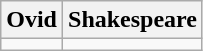<table class="wikitable">
<tr>
<th>Ovid</th>
<th>Shakespeare</th>
</tr>
<tr style="vertical-align: top;">
<td></td>
<td></td>
</tr>
</table>
